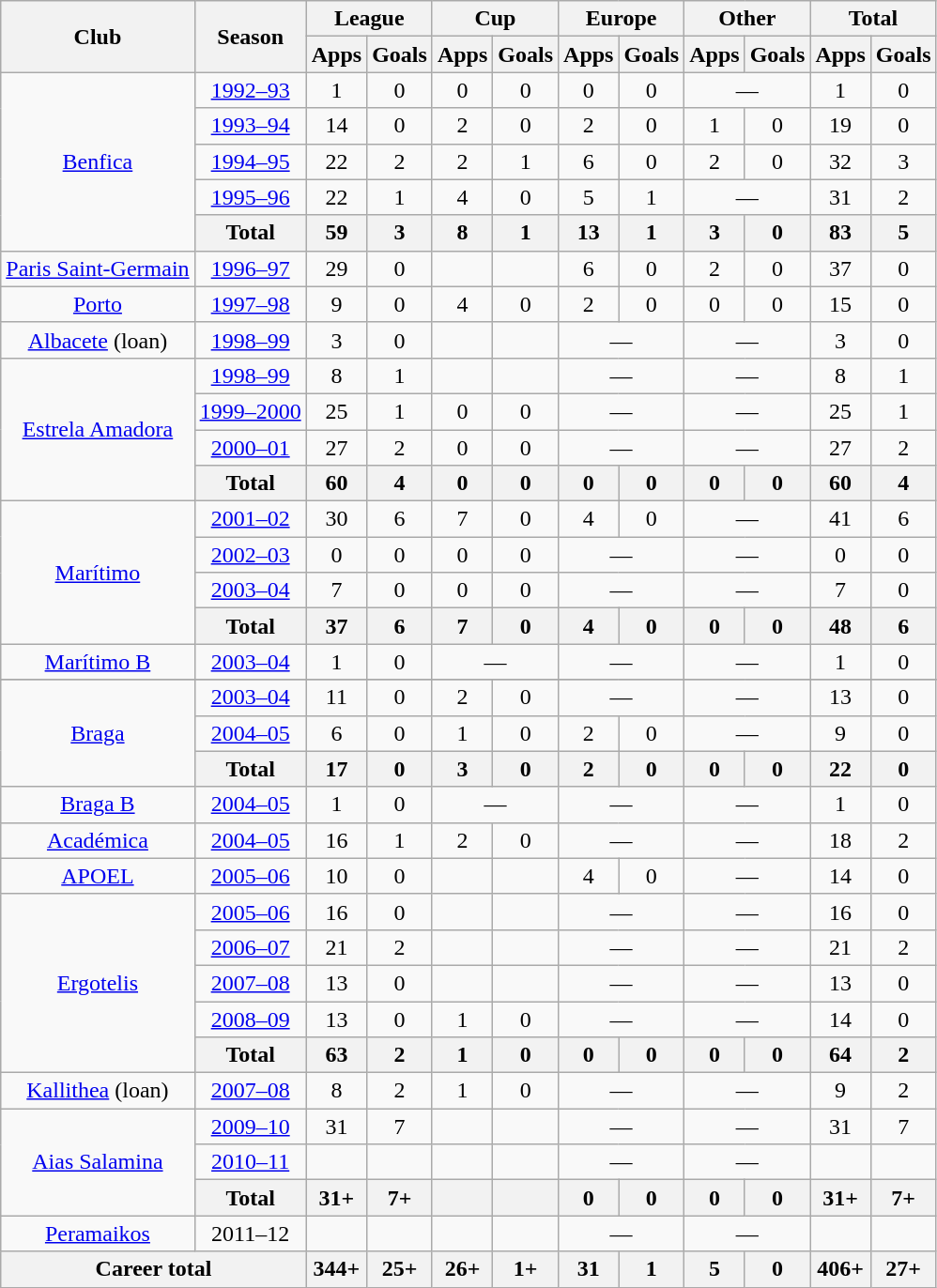<table class="wikitable" style="text-align:center">
<tr>
<th rowspan="2">Club</th>
<th rowspan="2">Season</th>
<th colspan="2">League</th>
<th colspan="2">Cup</th>
<th colspan="2">Europe</th>
<th colspan="2">Other</th>
<th colspan="2">Total</th>
</tr>
<tr>
<th>Apps</th>
<th>Goals</th>
<th>Apps</th>
<th>Goals</th>
<th>Apps</th>
<th>Goals</th>
<th>Apps</th>
<th>Goals</th>
<th>Apps</th>
<th>Goals</th>
</tr>
<tr>
<td rowspan="5"><a href='#'>Benfica</a></td>
<td><a href='#'>1992–93</a></td>
<td>1</td>
<td>0</td>
<td>0</td>
<td>0</td>
<td>0</td>
<td>0</td>
<td colspan="2">—</td>
<td>1</td>
<td>0</td>
</tr>
<tr>
<td><a href='#'>1993–94</a></td>
<td>14</td>
<td>0</td>
<td>2</td>
<td>0</td>
<td>2</td>
<td>0</td>
<td>1</td>
<td>0</td>
<td>19</td>
<td>0</td>
</tr>
<tr>
<td><a href='#'>1994–95</a></td>
<td>22</td>
<td>2</td>
<td>2</td>
<td>1</td>
<td>6</td>
<td>0</td>
<td>2</td>
<td>0</td>
<td>32</td>
<td>3</td>
</tr>
<tr>
<td><a href='#'>1995–96</a></td>
<td>22</td>
<td>1</td>
<td>4</td>
<td>0</td>
<td>5</td>
<td>1</td>
<td colspan="2">—</td>
<td>31</td>
<td>2</td>
</tr>
<tr>
<th>Total</th>
<th>59</th>
<th>3</th>
<th>8</th>
<th>1</th>
<th>13</th>
<th>1</th>
<th>3</th>
<th>0</th>
<th>83</th>
<th>5</th>
</tr>
<tr>
<td><a href='#'>Paris Saint-Germain</a></td>
<td><a href='#'>1996–97</a></td>
<td>29</td>
<td>0</td>
<td></td>
<td></td>
<td>6</td>
<td>0</td>
<td>2</td>
<td>0</td>
<td>37</td>
<td>0</td>
</tr>
<tr>
<td><a href='#'>Porto</a></td>
<td><a href='#'>1997–98</a></td>
<td>9</td>
<td>0</td>
<td>4</td>
<td>0</td>
<td>2</td>
<td>0</td>
<td>0</td>
<td>0</td>
<td>15</td>
<td>0</td>
</tr>
<tr>
<td><a href='#'>Albacete</a> (loan)</td>
<td><a href='#'>1998–99</a></td>
<td>3</td>
<td>0</td>
<td></td>
<td></td>
<td colspan="2">—</td>
<td colspan="2">—</td>
<td>3</td>
<td>0</td>
</tr>
<tr>
<td rowspan="4"><a href='#'>Estrela Amadora</a></td>
<td><a href='#'>1998–99</a></td>
<td>8</td>
<td>1</td>
<td></td>
<td></td>
<td colspan="2">—</td>
<td colspan="2">—</td>
<td>8</td>
<td>1</td>
</tr>
<tr>
<td><a href='#'>1999–2000</a></td>
<td>25</td>
<td>1</td>
<td>0</td>
<td>0</td>
<td colspan="2">—</td>
<td colspan="2">—</td>
<td>25</td>
<td>1</td>
</tr>
<tr>
<td><a href='#'>2000–01</a></td>
<td>27</td>
<td>2</td>
<td>0</td>
<td>0</td>
<td colspan="2">—</td>
<td colspan="2">—</td>
<td>27</td>
<td>2</td>
</tr>
<tr>
<th>Total</th>
<th>60</th>
<th>4</th>
<th>0</th>
<th>0</th>
<th>0</th>
<th>0</th>
<th>0</th>
<th>0</th>
<th>60</th>
<th>4</th>
</tr>
<tr>
<td rowspan="4"><a href='#'>Marítimo</a></td>
<td><a href='#'>2001–02</a></td>
<td>30</td>
<td>6</td>
<td>7</td>
<td>0</td>
<td>4</td>
<td>0</td>
<td colspan="2">—</td>
<td>41</td>
<td>6</td>
</tr>
<tr>
<td><a href='#'>2002–03</a></td>
<td>0</td>
<td>0</td>
<td>0</td>
<td>0</td>
<td colspan="2">—</td>
<td colspan="2">—</td>
<td>0</td>
<td>0</td>
</tr>
<tr>
<td><a href='#'>2003–04</a></td>
<td>7</td>
<td>0</td>
<td>0</td>
<td>0</td>
<td colspan="2">—</td>
<td colspan="2">—</td>
<td>7</td>
<td>0</td>
</tr>
<tr>
<th>Total</th>
<th>37</th>
<th>6</th>
<th>7</th>
<th>0</th>
<th>4</th>
<th>0</th>
<th>0</th>
<th>0</th>
<th>48</th>
<th>6</th>
</tr>
<tr>
<td><a href='#'>Marítimo B</a></td>
<td><a href='#'>2003–04</a></td>
<td>1</td>
<td>0</td>
<td colspan="2">—</td>
<td colspan="2">—</td>
<td colspan="2">—</td>
<td>1</td>
<td>0</td>
</tr>
<tr>
</tr>
<tr>
<td rowspan="3"><a href='#'>Braga</a></td>
<td><a href='#'>2003–04</a></td>
<td>11</td>
<td>0</td>
<td>2</td>
<td>0</td>
<td colspan="2">—</td>
<td colspan="2">—</td>
<td>13</td>
<td>0</td>
</tr>
<tr>
<td><a href='#'>2004–05</a></td>
<td>6</td>
<td>0</td>
<td>1</td>
<td>0</td>
<td>2</td>
<td>0</td>
<td colspan="2">—</td>
<td>9</td>
<td>0</td>
</tr>
<tr>
<th>Total</th>
<th>17</th>
<th>0</th>
<th>3</th>
<th>0</th>
<th>2</th>
<th>0</th>
<th>0</th>
<th>0</th>
<th>22</th>
<th>0</th>
</tr>
<tr>
<td><a href='#'>Braga B</a></td>
<td><a href='#'>2004–05</a></td>
<td>1</td>
<td>0</td>
<td colspan="2">—</td>
<td colspan="2">—</td>
<td colspan="2">—</td>
<td>1</td>
<td>0</td>
</tr>
<tr>
<td><a href='#'>Académica</a></td>
<td><a href='#'>2004–05</a></td>
<td>16</td>
<td>1</td>
<td>2</td>
<td>0</td>
<td colspan="2">—</td>
<td colspan="2">—</td>
<td>18</td>
<td>2</td>
</tr>
<tr>
<td><a href='#'>APOEL</a></td>
<td><a href='#'>2005–06</a></td>
<td>10</td>
<td>0</td>
<td></td>
<td></td>
<td>4</td>
<td>0</td>
<td colspan="2">—</td>
<td>14</td>
<td>0</td>
</tr>
<tr>
<td rowspan="5"><a href='#'>Ergotelis</a></td>
<td><a href='#'>2005–06</a></td>
<td>16</td>
<td>0</td>
<td></td>
<td></td>
<td colspan="2">—</td>
<td colspan="2">—</td>
<td>16</td>
<td>0</td>
</tr>
<tr>
<td><a href='#'>2006–07</a></td>
<td>21</td>
<td>2</td>
<td></td>
<td></td>
<td colspan="2">—</td>
<td colspan="2">—</td>
<td>21</td>
<td>2</td>
</tr>
<tr>
<td><a href='#'>2007–08</a></td>
<td>13</td>
<td>0</td>
<td></td>
<td></td>
<td colspan="2">—</td>
<td colspan="2">—</td>
<td>13</td>
<td>0</td>
</tr>
<tr>
<td><a href='#'>2008–09</a></td>
<td>13</td>
<td>0</td>
<td>1</td>
<td>0</td>
<td colspan="2">—</td>
<td colspan="2">—</td>
<td>14</td>
<td>0</td>
</tr>
<tr>
<th>Total</th>
<th>63</th>
<th>2</th>
<th>1</th>
<th>0</th>
<th>0</th>
<th>0</th>
<th>0</th>
<th>0</th>
<th>64</th>
<th>2</th>
</tr>
<tr>
<td><a href='#'>Kallithea</a> (loan)</td>
<td><a href='#'>2007–08</a></td>
<td>8</td>
<td>2</td>
<td>1</td>
<td>0</td>
<td colspan="2">—</td>
<td colspan="2">—</td>
<td>9</td>
<td>2</td>
</tr>
<tr>
<td rowspan="3"><a href='#'>Aias Salamina</a></td>
<td><a href='#'>2009–10</a></td>
<td>31</td>
<td>7</td>
<td></td>
<td></td>
<td colspan="2">—</td>
<td colspan="2">—</td>
<td>31</td>
<td>7</td>
</tr>
<tr>
<td><a href='#'>2010–11</a></td>
<td></td>
<td></td>
<td></td>
<td></td>
<td colspan="2">—</td>
<td colspan="2">—</td>
<td></td>
<td></td>
</tr>
<tr>
<th>Total</th>
<th>31+</th>
<th>7+</th>
<th></th>
<th></th>
<th>0</th>
<th>0</th>
<th>0</th>
<th>0</th>
<th>31+</th>
<th>7+</th>
</tr>
<tr>
<td><a href='#'>Peramaikos</a></td>
<td>2011–12</td>
<td></td>
<td></td>
<td></td>
<td></td>
<td colspan="2">—</td>
<td colspan="2">—</td>
<td></td>
<td></td>
</tr>
<tr>
<th colspan="2">Career total</th>
<th>344+</th>
<th>25+</th>
<th>26+</th>
<th>1+</th>
<th>31</th>
<th>1</th>
<th>5</th>
<th>0</th>
<th>406+</th>
<th>27+</th>
</tr>
</table>
